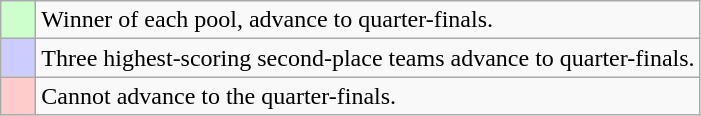<table class="wikitable">
<tr>
<td bgcolor="#ccffcc">    </td>
<td>Winner of each pool, advance to quarter-finals.</td>
</tr>
<tr>
<td bgcolor="#ccccff">    </td>
<td>Three highest-scoring second-place teams advance to quarter-finals.</td>
</tr>
<tr>
<td bgcolor="#ffcccc">    </td>
<td>Cannot advance to the quarter-finals.</td>
</tr>
</table>
